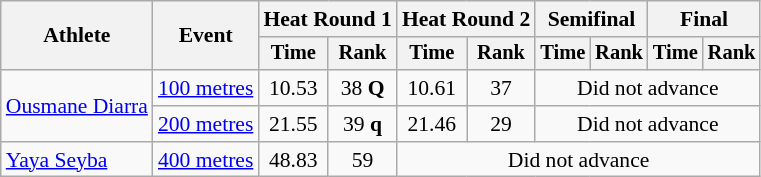<table class=wikitable style="font-size:90%; text-align:center">
<tr>
<th rowspan=2>Athlete</th>
<th rowspan=2>Event</th>
<th colspan=2>Heat Round 1</th>
<th colspan=2>Heat Round 2</th>
<th colspan=2>Semifinal</th>
<th colspan=2>Final</th>
</tr>
<tr style=font-size:95%>
<th>Time</th>
<th>Rank</th>
<th>Time</th>
<th>Rank</th>
<th>Time</th>
<th>Rank</th>
<th>Time</th>
<th>Rank</th>
</tr>
<tr align=center>
<td align=left rowspan=2><a href='#'>Ousmane Diarra</a></td>
<td align=left><a href='#'>100 metres</a></td>
<td>10.53</td>
<td>38 <strong>Q</strong></td>
<td>10.61</td>
<td>37</td>
<td colspan=4>Did not advance</td>
</tr>
<tr align=center>
<td align=left><a href='#'>200 metres</a></td>
<td>21.55</td>
<td>39 <strong>q</strong></td>
<td>21.46</td>
<td>29</td>
<td colspan=4>Did not advance</td>
</tr>
<tr align=center>
<td align=left><a href='#'>Yaya Seyba</a></td>
<td align=left><a href='#'>400 metres</a></td>
<td>48.83</td>
<td>59</td>
<td colspan=6>Did not advance</td>
</tr>
</table>
